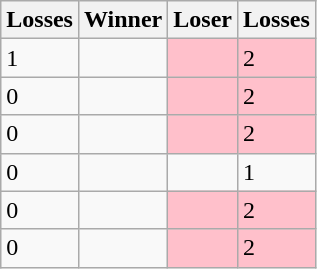<table class=wikitable>
<tr>
<th>Losses</th>
<th>Winner</th>
<th>Loser</th>
<th>Losses</th>
</tr>
<tr>
<td>1</td>
<td></td>
<td bgcolor=pink></td>
<td bgcolor=pink>2</td>
</tr>
<tr>
<td>0</td>
<td></td>
<td bgcolor=pink></td>
<td bgcolor=pink>2</td>
</tr>
<tr>
<td>0</td>
<td></td>
<td bgcolor=pink></td>
<td bgcolor=pink>2</td>
</tr>
<tr>
<td>0</td>
<td></td>
<td></td>
<td>1</td>
</tr>
<tr>
<td>0</td>
<td></td>
<td bgcolor=pink></td>
<td bgcolor=pink>2</td>
</tr>
<tr>
<td>0</td>
<td></td>
<td bgcolor=pink></td>
<td bgcolor=pink>2</td>
</tr>
</table>
